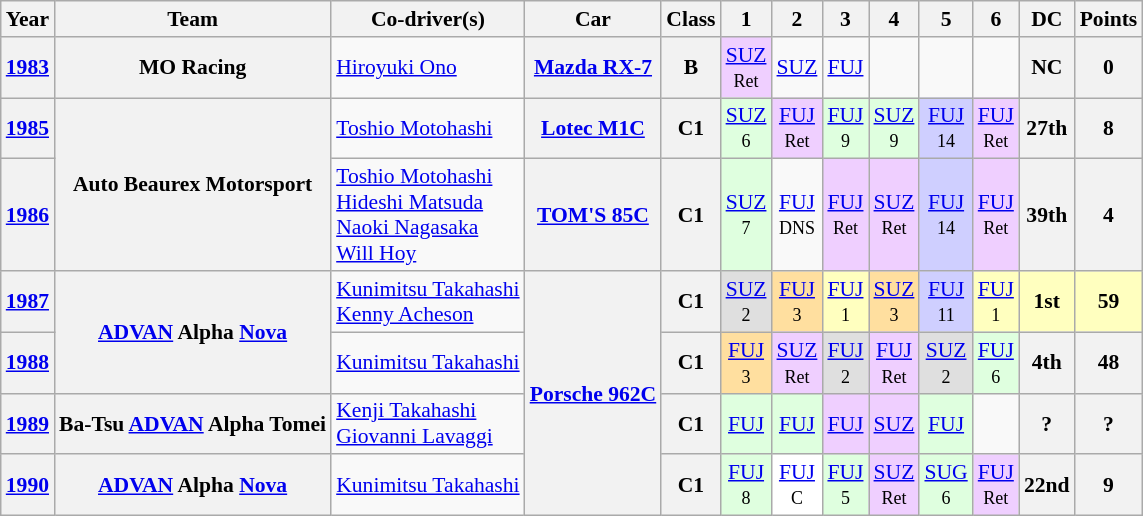<table class="wikitable" style="text-align:center; font-size:90%">
<tr>
<th>Year</th>
<th>Team</th>
<th>Co-driver(s)</th>
<th>Car</th>
<th>Class</th>
<th>1</th>
<th>2</th>
<th>3</th>
<th>4</th>
<th>5</th>
<th>6</th>
<th>DC</th>
<th>Points</th>
</tr>
<tr>
<th><a href='#'>1983</a></th>
<th>MO Racing</th>
<td align="left"> <a href='#'>Hiroyuki Ono</a></td>
<th><a href='#'>Mazda RX-7</a></th>
<th>B</th>
<td bgcolor="#EFCFFF"><a href='#'>SUZ</a><br><small>Ret</small></td>
<td><a href='#'>SUZ</a></td>
<td><a href='#'>FUJ</a></td>
<td></td>
<td></td>
<td></td>
<th>NC</th>
<th>0</th>
</tr>
<tr>
<th><a href='#'>1985</a></th>
<th rowspan="2">Auto Beaurex Motorsport</th>
<td align="left"> <a href='#'>Toshio Motohashi</a></td>
<th><a href='#'>Lotec M1C</a></th>
<th>C1</th>
<td bgcolor="#DFFFDF"><a href='#'>SUZ</a><br><small>6</small></td>
<td bgcolor="#EFCFFF"><a href='#'>FUJ</a><br><small>Ret</small></td>
<td bgcolor="#DFFFDF"><a href='#'>FUJ</a><br><small>9</small></td>
<td bgcolor="#DFFFDF"><a href='#'>SUZ</a><br><small>9</small></td>
<td bgcolor="#CFCFFF"><a href='#'>FUJ</a><br><small>14</small></td>
<td bgcolor="#EFCFFF"><a href='#'>FUJ</a><br><small>Ret</small></td>
<th>27th</th>
<th>8</th>
</tr>
<tr>
<th><a href='#'>1986</a></th>
<td align="left"> <a href='#'>Toshio Motohashi</a><br> <a href='#'>Hideshi Matsuda</a><br> <a href='#'>Naoki Nagasaka</a><br> <a href='#'>Will Hoy</a></td>
<th><a href='#'>TOM'S 85C</a></th>
<th>C1</th>
<td bgcolor="#DFFFDF"><a href='#'>SUZ</a><br><small>7</small></td>
<td><a href='#'>FUJ</a><br><small>DNS</small></td>
<td bgcolor="#EFCFFF"><a href='#'>FUJ</a><br><small>Ret</small></td>
<td bgcolor="#EFCFFF"><a href='#'>SUZ</a><br><small>Ret</small></td>
<td bgcolor="#CFCFFF"><a href='#'>FUJ</a><br><small>14</small></td>
<td bgcolor="#EFCFFF"><a href='#'>FUJ</a><br><small>Ret</small></td>
<th>39th</th>
<th>4</th>
</tr>
<tr>
<th><a href='#'>1987</a></th>
<th rowspan="2"><a href='#'>ADVAN</a> Alpha <a href='#'>Nova</a></th>
<td align="left"> <a href='#'>Kunimitsu Takahashi</a><br> <a href='#'>Kenny Acheson</a></td>
<th rowspan="4"><a href='#'>Porsche 962C</a></th>
<th>C1</th>
<td bgcolor="#DFDFDF"><a href='#'>SUZ</a><br><small>2</small></td>
<td bgcolor="#FFDF9F"><a href='#'>FUJ</a><br><small>3</small></td>
<td bgcolor="#FFFFBF"><a href='#'>FUJ</a><br><small>1</small></td>
<td bgcolor="#FFDF9F"><a href='#'>SUZ</a><br><small>3</small></td>
<td bgcolor="#CFCFFF"><a href='#'>FUJ</a><br><small>11</small></td>
<td bgcolor="#FFFFBF"><a href='#'>FUJ</a><br><small>1</small></td>
<td bgcolor="#FFFFBF"><strong>1st</strong></td>
<td bgcolor="#FFFFBF"><strong>59</strong></td>
</tr>
<tr>
<th><a href='#'>1988</a></th>
<td align="left"> <a href='#'>Kunimitsu Takahashi</a></td>
<th>C1</th>
<td bgcolor="#FFDF9F"><a href='#'>FUJ</a><br><small>3</small></td>
<td bgcolor="#EFCFFF"><a href='#'>SUZ</a><br><small>Ret</small></td>
<td bgcolor="#DFDFDF"><a href='#'>FUJ</a><br><small>2</small></td>
<td bgcolor="#EFCFFF"><a href='#'>FUJ</a><br><small>Ret</small></td>
<td bgcolor="#DFDFDF"><a href='#'>SUZ</a><br><small>2</small></td>
<td bgcolor="#DFFFDF"><a href='#'>FUJ</a><br><small>6</small></td>
<th>4th</th>
<th>48</th>
</tr>
<tr>
<th><a href='#'>1989</a></th>
<th>Ba-Tsu <a href='#'>ADVAN</a> Alpha Tomei</th>
<td align="left"> <a href='#'>Kenji Takahashi</a><br> <a href='#'>Giovanni Lavaggi</a></td>
<th>C1</th>
<td bgcolor="#DFFFDF"><a href='#'>FUJ</a><br></td>
<td bgcolor="#DFFFDF"><a href='#'>FUJ</a><br></td>
<td bgcolor="#EFCFFF"><a href='#'>FUJ</a><br></td>
<td bgcolor="#EFCFFF"><a href='#'>SUZ</a><br></td>
<td bgcolor="#DFFFDF"><a href='#'>FUJ</a><br></td>
<td></td>
<th>?</th>
<th>?</th>
</tr>
<tr>
<th><a href='#'>1990</a></th>
<th><a href='#'>ADVAN</a> Alpha <a href='#'>Nova</a></th>
<td align="left"> <a href='#'>Kunimitsu Takahashi</a></td>
<th>C1</th>
<td bgcolor="#DFFFDF"><a href='#'>FUJ</a><br><small>8</small></td>
<td bgcolor="#FFFFFF"><a href='#'>FUJ</a><br><small>C</small></td>
<td bgcolor="#DFFFDF"><a href='#'>FUJ</a><br><small>5</small></td>
<td bgcolor="#EFCFFF"><a href='#'>SUZ</a><br><small>Ret</small></td>
<td bgcolor="#DFFFDF"><a href='#'>SUG</a><br><small>6</small></td>
<td bgcolor="#EFCFFF"><a href='#'>FUJ</a><br><small>Ret</small></td>
<th>22nd</th>
<th>9</th>
</tr>
</table>
